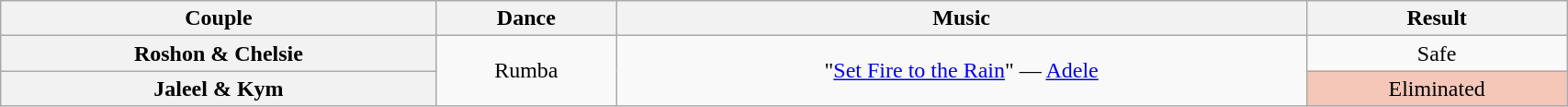<table class="wikitable unsortable" style="text-align:center; width:90%">
<tr>
<th scope="col">Couple</th>
<th scope="col">Dance</th>
<th scope="col">Music</th>
<th scope="col">Result</th>
</tr>
<tr>
<th scope="row">Roshon & Chelsie</th>
<td rowspan=2>Rumba</td>
<td rowspan=2>"<a href='#'>Set Fire to the Rain</a>" — <a href='#'>Adele</a></td>
<td>Safe</td>
</tr>
<tr>
<th scope="row">Jaleel & Kym</th>
<td bgcolor=f4c7b8>Eliminated</td>
</tr>
</table>
